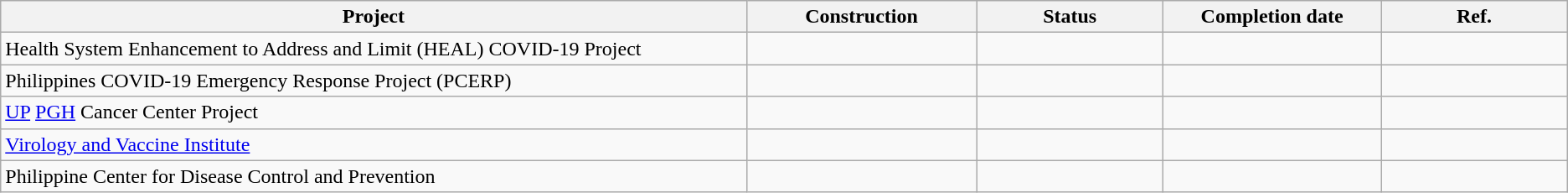<table class="wikitable">
<tr>
<th scope="col" style="width:20%;">Project</th>
<th scope="col" style="width:5%;">Construction</th>
<th scope="col" style="width:5%;">Status</th>
<th scope="col" style="width:5%;">Completion date</th>
<th scope="col" style="width:5%;">Ref.</th>
</tr>
<tr>
<td>Health System Enhancement to Address and Limit (HEAL) COVID-19 Project</td>
<td style="text-align:center;"></td>
<td></td>
<td style="text-align:center;"></td>
<td></td>
</tr>
<tr>
<td>Philippines COVID-19 Emergency Response Project (PCERP)</td>
<td style="text-align:center;"></td>
<td></td>
<td style="text-align:center;"></td>
<td></td>
</tr>
<tr>
<td><a href='#'>UP</a> <a href='#'>PGH</a> Cancer Center Project</td>
<td style="text-align:center;"></td>
<td></td>
<td style="text-align:center;"></td>
<td></td>
</tr>
<tr>
<td><a href='#'>Virology and Vaccine Institute</a></td>
<td style="text-align:center;"></td>
<td></td>
<td style="text-align:center;"></td>
<td></td>
</tr>
<tr>
<td>Philippine Center for Disease Control and Prevention</td>
<td></td>
<td></td>
<td></td>
<td></td>
</tr>
</table>
